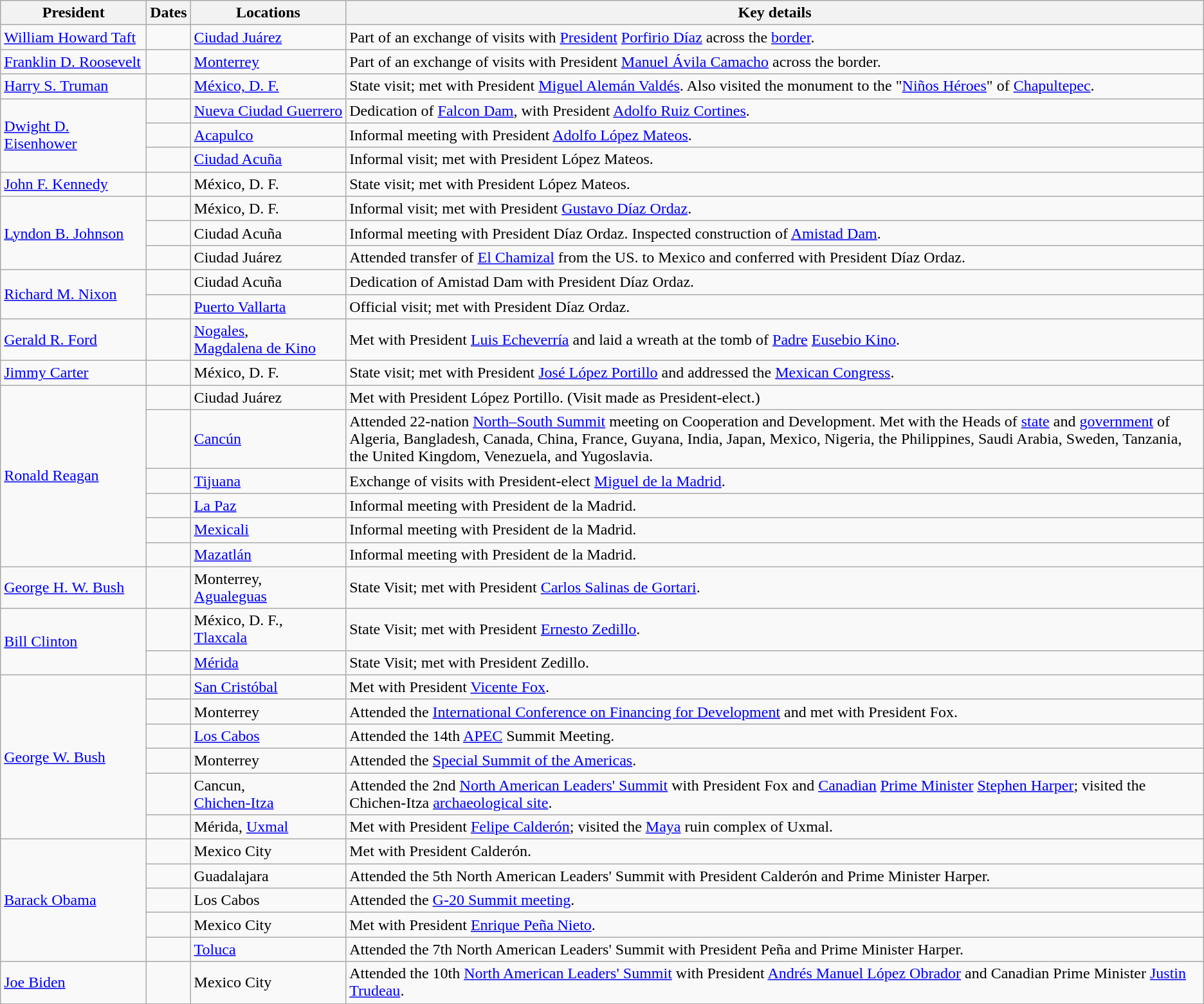<table class="wikitable sortable">
<tr>
<th>President</th>
<th>Dates</th>
<th>Locations</th>
<th>Key details</th>
</tr>
<tr>
<td><a href='#'>William Howard Taft</a></td>
<td></td>
<td><a href='#'>Ciudad Juárez</a></td>
<td>Part of an exchange of visits with <a href='#'>President</a> <a href='#'>Porfirio Díaz</a> across the <a href='#'>border</a>.</td>
</tr>
<tr>
<td nowrap><a href='#'>Franklin D. Roosevelt</a></td>
<td></td>
<td><a href='#'>Monterrey</a></td>
<td>Part of an exchange of visits with President <a href='#'>Manuel Ávila Camacho</a> across the border.</td>
</tr>
<tr>
<td><a href='#'>Harry S. Truman</a></td>
<td></td>
<td><a href='#'>México, D. F.</a></td>
<td>State visit; met with President <a href='#'>Miguel Alemán Valdés</a>. Also visited the monument to the "<a href='#'>Niños Héroes</a>" of <a href='#'>Chapultepec</a>.</td>
</tr>
<tr>
<td rowspan=3><a href='#'>Dwight D. Eisenhower</a></td>
<td></td>
<td nowrap><a href='#'>Nueva Ciudad Guerrero</a></td>
<td>Dedication of <a href='#'>Falcon Dam</a>, with President <a href='#'>Adolfo Ruiz Cortines</a>.</td>
</tr>
<tr>
<td></td>
<td><a href='#'>Acapulco</a></td>
<td>Informal meeting with President <a href='#'>Adolfo López Mateos</a>.</td>
</tr>
<tr>
<td></td>
<td><a href='#'>Ciudad Acuña</a></td>
<td>Informal visit; met with President López Mateos.</td>
</tr>
<tr>
<td><a href='#'>John F. Kennedy</a></td>
<td nowrap></td>
<td>México, D. F.</td>
<td>State visit; met with President López Mateos.</td>
</tr>
<tr>
<td rowspan=3><a href='#'>Lyndon B. Johnson</a></td>
<td></td>
<td>México, D. F.</td>
<td>Informal visit; met with President <a href='#'>Gustavo Díaz Ordaz</a>.</td>
</tr>
<tr>
<td></td>
<td>Ciudad Acuña</td>
<td>Informal meeting with President Díaz Ordaz. Inspected construction of <a href='#'>Amistad Dam</a>.</td>
</tr>
<tr>
<td></td>
<td>Ciudad Juárez</td>
<td>Attended transfer of <a href='#'>El Chamizal</a> from the US. to Mexico and conferred with President Díaz Ordaz.</td>
</tr>
<tr>
<td rowspan=2><a href='#'>Richard M. Nixon</a></td>
<td></td>
<td>Ciudad Acuña</td>
<td>Dedication of Amistad Dam with President Díaz Ordaz.</td>
</tr>
<tr>
<td></td>
<td><a href='#'>Puerto Vallarta</a></td>
<td>Official visit; met with President Díaz Ordaz.</td>
</tr>
<tr>
<td><a href='#'>Gerald R. Ford</a></td>
<td></td>
<td><a href='#'>Nogales</a>,<br><a href='#'>Magdalena de Kino</a></td>
<td>Met with President <a href='#'>Luis Echeverría</a> and laid a wreath at the tomb of <a href='#'>Padre</a> <a href='#'>Eusebio Kino</a>.</td>
</tr>
<tr>
<td><a href='#'>Jimmy Carter</a></td>
<td></td>
<td>México, D. F.</td>
<td>State visit; met with President <a href='#'>José López Portillo</a> and addressed the <a href='#'>Mexican Congress</a>.</td>
</tr>
<tr>
<td rowspan=6><a href='#'>Ronald Reagan</a></td>
<td></td>
<td>Ciudad Juárez</td>
<td>Met with President López Portillo. (Visit made as President-elect.)</td>
</tr>
<tr>
<td></td>
<td><a href='#'>Cancún</a></td>
<td>Attended 22-nation <a href='#'>North–South Summit</a> meeting on Cooperation and Development. Met with the Heads of <a href='#'>state</a> and <a href='#'>government</a> of Algeria, Bangladesh, Canada, China, France, Guyana, India, Japan, Mexico, Nigeria, the Philippines, Saudi Arabia, Sweden, Tanzania, the United Kingdom, Venezuela, and Yugoslavia.</td>
</tr>
<tr>
<td></td>
<td><a href='#'>Tijuana</a></td>
<td>Exchange of visits with President-elect <a href='#'>Miguel de la Madrid</a>.</td>
</tr>
<tr>
<td></td>
<td><a href='#'>La Paz</a></td>
<td>Informal meeting with President de la Madrid.</td>
</tr>
<tr>
<td></td>
<td><a href='#'>Mexicali</a></td>
<td>Informal meeting with President de la Madrid.</td>
</tr>
<tr>
<td></td>
<td><a href='#'>Mazatlán</a></td>
<td>Informal meeting with President de la Madrid.</td>
</tr>
<tr>
<td><a href='#'>George H. W. Bush</a></td>
<td></td>
<td>Monterrey,<br><a href='#'>Agualeguas</a></td>
<td>State Visit; met with President <a href='#'>Carlos Salinas de Gortari</a>.</td>
</tr>
<tr>
<td rowspan=2><a href='#'>Bill Clinton</a></td>
<td></td>
<td>México, D. F.,<br><a href='#'>Tlaxcala</a></td>
<td>State Visit; met with President <a href='#'>Ernesto Zedillo</a>.</td>
</tr>
<tr>
<td></td>
<td><a href='#'>Mérida</a></td>
<td>State Visit; met with President Zedillo.</td>
</tr>
<tr>
<td rowspan=6><a href='#'>George W. Bush</a></td>
<td></td>
<td><a href='#'>San Cristóbal</a></td>
<td>Met with President <a href='#'>Vicente Fox</a>.</td>
</tr>
<tr>
<td></td>
<td>Monterrey</td>
<td>Attended the <a href='#'>International Conference on Financing for Development</a> and met with President Fox.</td>
</tr>
<tr>
<td></td>
<td><a href='#'>Los Cabos</a></td>
<td>Attended the 14th <a href='#'>APEC</a> Summit Meeting.</td>
</tr>
<tr>
<td></td>
<td>Monterrey</td>
<td>Attended the <a href='#'>Special Summit of the Americas</a>.</td>
</tr>
<tr>
<td></td>
<td>Cancun,<br><a href='#'>Chichen-Itza</a></td>
<td>Attended the 2nd <a href='#'>North American Leaders' Summit</a> with President Fox and <a href='#'>Canadian</a> <a href='#'>Prime Minister</a> <a href='#'>Stephen Harper</a>; visited the Chichen-Itza <a href='#'>archaeological site</a>.</td>
</tr>
<tr>
<td></td>
<td>Mérida, <a href='#'>Uxmal</a></td>
<td>Met with President <a href='#'>Felipe Calderón</a>; visited the <a href='#'>Maya</a> ruin complex of Uxmal.</td>
</tr>
<tr>
<td rowspan=5><a href='#'>Barack Obama</a></td>
<td></td>
<td>Mexico City</td>
<td>Met with President Calderón.</td>
</tr>
<tr>
<td></td>
<td>Guadalajara</td>
<td>Attended the 5th North American Leaders' Summit with President Calderón and Prime Minister Harper.</td>
</tr>
<tr>
<td></td>
<td>Los Cabos</td>
<td>Attended the <a href='#'>G-20 Summit meeting</a>.</td>
</tr>
<tr>
<td></td>
<td>Mexico City</td>
<td>Met with President <a href='#'>Enrique Peña Nieto</a>.</td>
</tr>
<tr>
<td></td>
<td><a href='#'>Toluca</a></td>
<td>Attended the 7th North American Leaders' Summit with President Peña and Prime Minister Harper.</td>
</tr>
<tr>
<td><a href='#'>Joe Biden</a></td>
<td></td>
<td>Mexico City</td>
<td>Attended the 10th <a href='#'>North American Leaders' Summit</a> with President <a href='#'>Andrés Manuel López Obrador</a> and Canadian Prime Minister <a href='#'>Justin Trudeau</a>.</td>
</tr>
</table>
